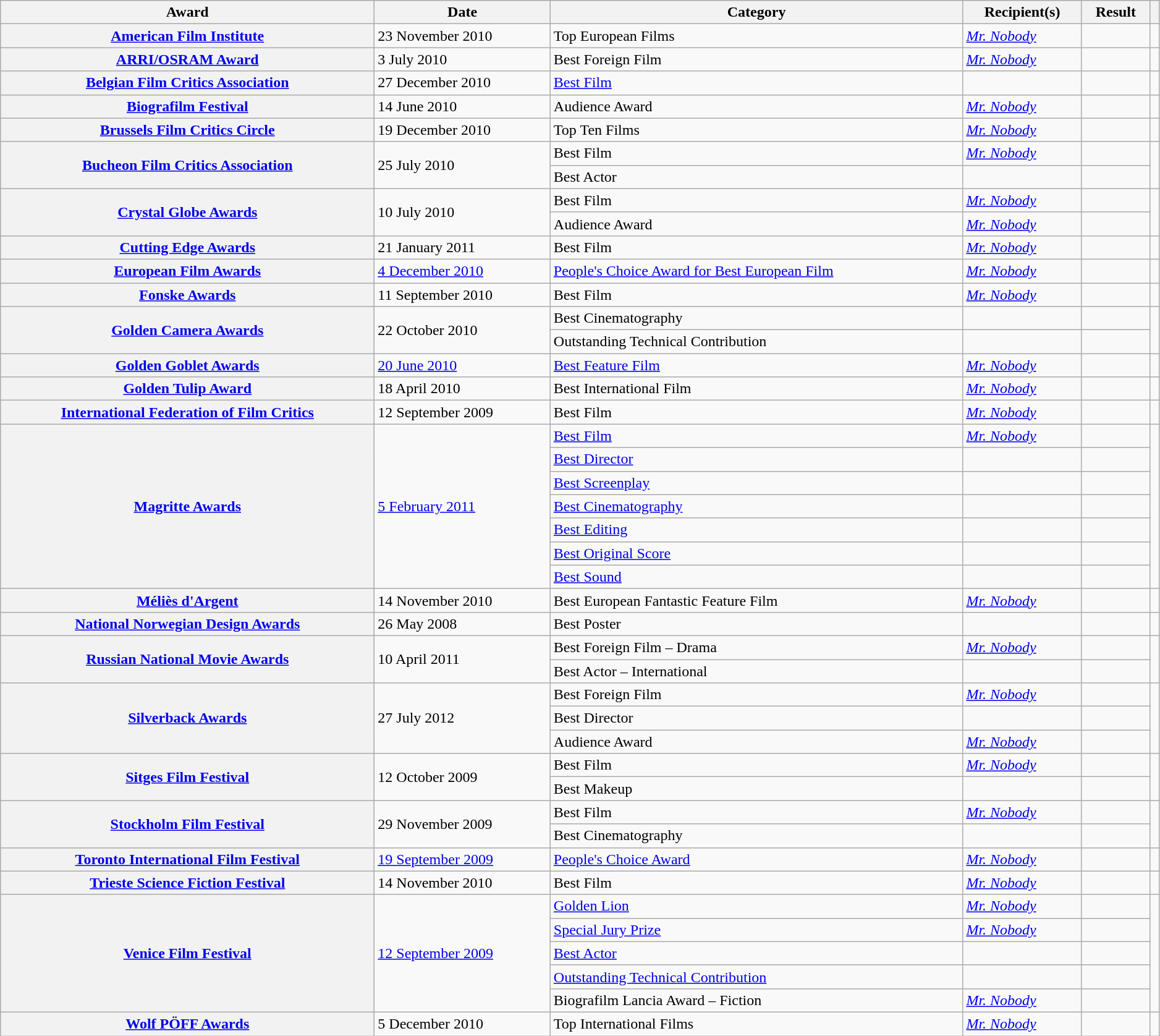<table class="wikitable sortable plainrowheaders" style="width: 99%;">
<tr>
<th scope="col">Award</th>
<th scope="col">Date</th>
<th scope="col">Category</th>
<th scope="col">Recipient(s)</th>
<th scope="col">Result</th>
<th scope="col" class="unsortable"></th>
</tr>
<tr>
<th scope="row"><a href='#'>American Film Institute</a></th>
<td>23 November 2010</td>
<td>Top European Films</td>
<td><em><a href='#'>Mr. Nobody</a></em></td>
<td></td>
<td style="text-align:center;"></td>
</tr>
<tr>
<th scope="row"><a href='#'>ARRI/OSRAM Award</a></th>
<td>3 July 2010</td>
<td>Best Foreign Film</td>
<td><em><a href='#'>Mr. Nobody</a></em></td>
<td></td>
<td style="text-align:center;"></td>
</tr>
<tr>
<th scope="row"><a href='#'>Belgian Film Critics Association</a></th>
<td>27 December 2010</td>
<td><a href='#'>Best Film</a></td>
<td></td>
<td></td>
<td style="text-align:center;"></td>
</tr>
<tr>
<th scope="row"><a href='#'>Biografilm Festival</a></th>
<td>14 June 2010</td>
<td>Audience Award</td>
<td><em><a href='#'>Mr. Nobody</a></em></td>
<td></td>
<td style="text-align:center;"></td>
</tr>
<tr>
<th scope="row"><a href='#'>Brussels Film Critics Circle</a></th>
<td>19 December 2010</td>
<td>Top Ten Films</td>
<td><em><a href='#'>Mr. Nobody</a></em></td>
<td></td>
<td style="text-align:center;"></td>
</tr>
<tr>
<th scope="row" rowspan="2"><a href='#'>Bucheon Film Critics Association</a></th>
<td rowspan="2">25 July 2010</td>
<td>Best Film</td>
<td><em><a href='#'>Mr. Nobody</a></em></td>
<td></td>
<td style="text-align:center;" rowspan="2"><br></td>
</tr>
<tr>
<td>Best Actor</td>
<td></td>
<td></td>
</tr>
<tr>
<th scope="row" rowspan="2"><a href='#'>Crystal Globe Awards</a></th>
<td rowspan="2">10 July 2010</td>
<td>Best Film</td>
<td><em><a href='#'>Mr. Nobody</a></em></td>
<td></td>
<td style="text-align:center;" rowspan="2"><br></td>
</tr>
<tr>
<td>Audience Award</td>
<td><em><a href='#'>Mr. Nobody</a></em></td>
<td></td>
</tr>
<tr>
<th scope="row"><a href='#'>Cutting Edge Awards</a></th>
<td>21 January 2011</td>
<td>Best Film</td>
<td><em><a href='#'>Mr. Nobody</a></em></td>
<td></td>
<td style="text-align:center;"></td>
</tr>
<tr>
<th scope="row"><a href='#'>European Film Awards</a></th>
<td><a href='#'>4 December 2010</a></td>
<td><a href='#'>People's Choice Award for Best European Film</a></td>
<td><em><a href='#'>Mr. Nobody</a></em></td>
<td></td>
<td style="text-align:center;"></td>
</tr>
<tr>
<th scope="row"><a href='#'>Fonske Awards</a></th>
<td>11 September 2010</td>
<td>Best Film</td>
<td><em><a href='#'>Mr. Nobody</a></em></td>
<td></td>
<td style="text-align:center;"></td>
</tr>
<tr>
<th scope="row" rowspan="2"><a href='#'>Golden Camera Awards</a></th>
<td rowspan="2">22 October 2010</td>
<td>Best Cinematography</td>
<td></td>
<td></td>
<td style="text-align:center;" rowspan="2"><br></td>
</tr>
<tr>
<td>Outstanding Technical Contribution</td>
<td></td>
<td></td>
</tr>
<tr>
<th scope="row"><a href='#'>Golden Goblet Awards</a></th>
<td><a href='#'>20 June 2010</a></td>
<td><a href='#'>Best Feature Film</a></td>
<td><em><a href='#'>Mr. Nobody</a></em></td>
<td></td>
<td style="text-align:center;"><br></td>
</tr>
<tr>
<th scope="row"><a href='#'>Golden Tulip Award</a></th>
<td>18 April 2010</td>
<td>Best International Film</td>
<td><em><a href='#'>Mr. Nobody</a></em></td>
<td></td>
<td style="text-align:center;"></td>
</tr>
<tr>
<th scope="row"><a href='#'>International Federation of Film Critics</a></th>
<td>12 September 2009</td>
<td>Best Film</td>
<td><em><a href='#'>Mr. Nobody</a></em></td>
<td></td>
<td style="text-align:center;"></td>
</tr>
<tr>
<th scope="row" rowspan="7"><a href='#'>Magritte Awards</a></th>
<td rowspan="7"><a href='#'>5 February 2011</a></td>
<td><a href='#'>Best Film</a></td>
<td><em><a href='#'>Mr. Nobody</a></em></td>
<td></td>
<td style="text-align:center;" rowspan="7"></td>
</tr>
<tr>
<td><a href='#'>Best Director</a></td>
<td></td>
<td></td>
</tr>
<tr>
<td><a href='#'>Best Screenplay</a></td>
<td></td>
<td></td>
</tr>
<tr>
<td><a href='#'>Best Cinematography</a></td>
<td></td>
<td></td>
</tr>
<tr>
<td><a href='#'>Best Editing</a></td>
<td></td>
<td></td>
</tr>
<tr>
<td><a href='#'>Best Original Score</a></td>
<td></td>
<td></td>
</tr>
<tr>
<td><a href='#'>Best Sound</a></td>
<td></td>
<td></td>
</tr>
<tr>
<th scope="row"><a href='#'>Méliès d'Argent</a></th>
<td>14 November 2010</td>
<td>Best European Fantastic Feature Film</td>
<td><em><a href='#'>Mr. Nobody</a></em></td>
<td></td>
<td style="text-align:center;"></td>
</tr>
<tr>
<th scope="row"><a href='#'>National Norwegian Design Awards</a></th>
<td>26 May 2008</td>
<td>Best Poster</td>
<td></td>
<td></td>
<td style="text-align:center;"></td>
</tr>
<tr>
<th scope="row" rowspan="2"><a href='#'>Russian National Movie Awards</a></th>
<td rowspan="2">10 April 2011</td>
<td>Best Foreign Film – Drama</td>
<td><em><a href='#'>Mr. Nobody</a></em></td>
<td></td>
<td style="text-align:center;" rowspan="2"></td>
</tr>
<tr>
<td>Best Actor – International</td>
<td></td>
<td></td>
</tr>
<tr>
<th scope="row" rowspan="3"><a href='#'>Silverback Awards</a></th>
<td rowspan="3">27 July 2012</td>
<td>Best Foreign Film</td>
<td><em><a href='#'>Mr. Nobody</a></em></td>
<td></td>
<td style="text-align:center;" rowspan="3"></td>
</tr>
<tr>
<td>Best Director</td>
<td></td>
<td></td>
</tr>
<tr>
<td>Audience Award</td>
<td><em><a href='#'>Mr. Nobody</a></em></td>
<td></td>
</tr>
<tr>
<th scope="row" rowspan="2"><a href='#'>Sitges Film Festival</a></th>
<td rowspan="2">12 October 2009</td>
<td>Best Film</td>
<td><em><a href='#'>Mr. Nobody</a></em></td>
<td></td>
<td style="text-align:center;" rowspan="2"></td>
</tr>
<tr>
<td>Best Makeup</td>
<td></td>
<td></td>
</tr>
<tr>
<th scope="row" rowspan="2"><a href='#'>Stockholm Film Festival</a></th>
<td rowspan="2">29 November 2009</td>
<td>Best Film</td>
<td><em><a href='#'>Mr. Nobody</a></em></td>
<td></td>
<td style="text-align:center;" rowspan="2"></td>
</tr>
<tr>
<td>Best Cinematography</td>
<td></td>
<td></td>
</tr>
<tr>
<th scope="row"><a href='#'>Toronto International Film Festival</a></th>
<td><a href='#'>19 September 2009</a></td>
<td><a href='#'>People's Choice Award</a></td>
<td><em><a href='#'>Mr. Nobody</a></em></td>
<td></td>
<td style="text-align:center;"></td>
</tr>
<tr>
<th scope="row"><a href='#'>Trieste Science Fiction Festival</a></th>
<td>14 November 2010</td>
<td>Best Film</td>
<td><em><a href='#'>Mr. Nobody</a></em></td>
<td></td>
<td style="text-align:center;"></td>
</tr>
<tr>
<th scope="row" rowspan="5"><a href='#'>Venice Film Festival</a></th>
<td rowspan="5"><a href='#'>12 September 2009</a></td>
<td><a href='#'>Golden Lion</a></td>
<td><em><a href='#'>Mr. Nobody</a></em></td>
<td></td>
<td style="text-align:center;" rowspan="5"></td>
</tr>
<tr>
<td><a href='#'>Special Jury Prize</a></td>
<td><em><a href='#'>Mr. Nobody</a></em></td>
<td></td>
</tr>
<tr>
<td><a href='#'>Best Actor</a></td>
<td></td>
<td></td>
</tr>
<tr>
<td><a href='#'>Outstanding Technical Contribution</a></td>
<td></td>
<td></td>
</tr>
<tr>
<td>Biografilm Lancia Award – Fiction</td>
<td><em><a href='#'>Mr. Nobody</a></em></td>
<td></td>
</tr>
<tr>
<th scope="row"><a href='#'>Wolf PÖFF Awards</a></th>
<td>5 December 2010</td>
<td>Top International Films</td>
<td><em><a href='#'>Mr. Nobody</a></em></td>
<td></td>
<td style="text-align:center;"></td>
</tr>
</table>
